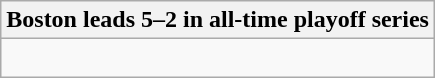<table class="wikitable collapsible collapsed">
<tr>
<th>Boston leads 5–2 in all-time playoff series</th>
</tr>
<tr>
<td><br>





</td>
</tr>
</table>
